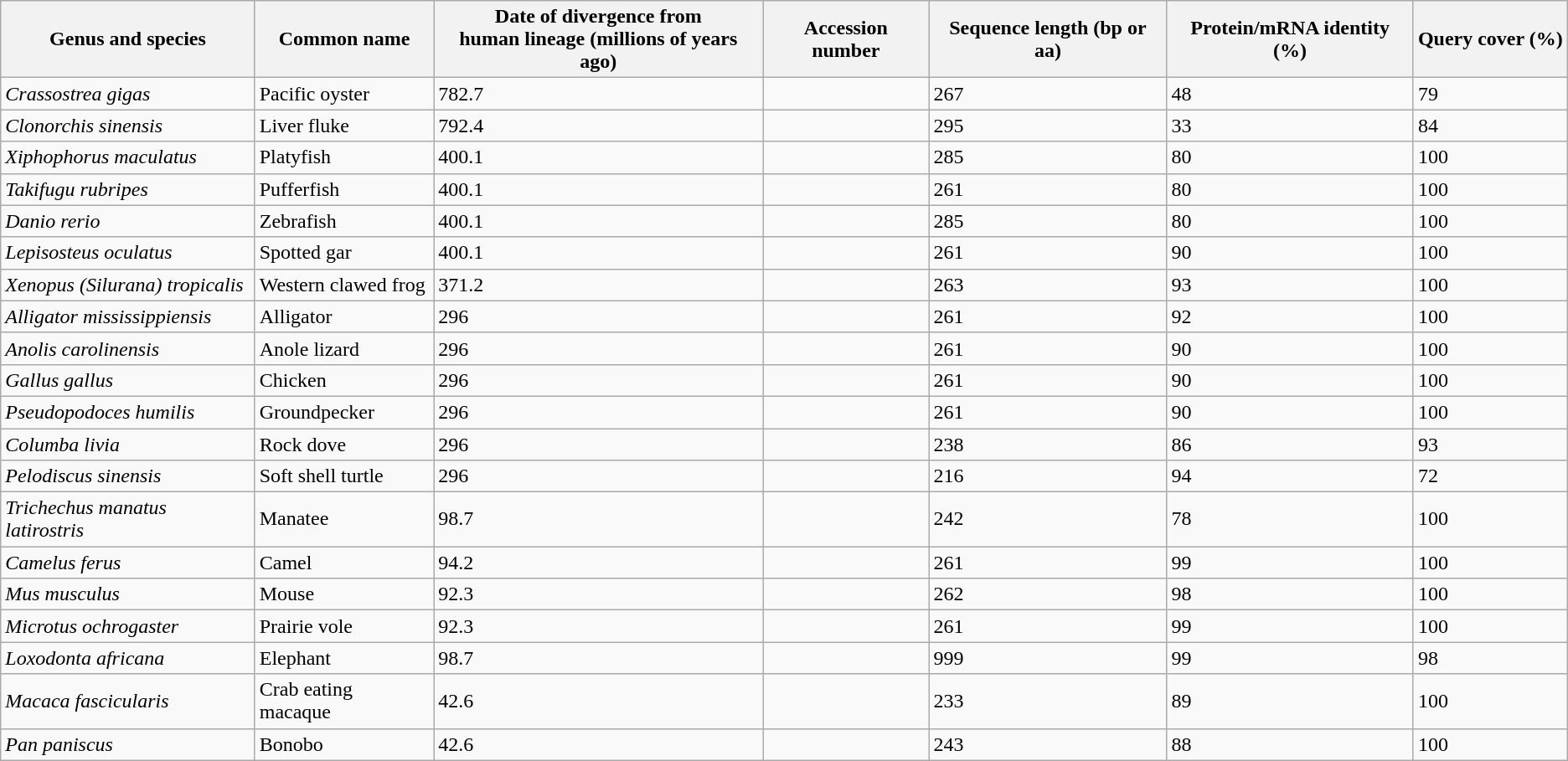<table class="wikitable">
<tr>
<th>Genus and species</th>
<th>Common name</th>
<th>Date of divergence from<br>human lineage
(millions of years ago)</th>
<th>Accession number</th>
<th>Sequence length (bp or aa)</th>
<th>Protein/mRNA identity (%)</th>
<th>Query cover (%)</th>
</tr>
<tr>
<td><em>Crassostrea gigas</em></td>
<td>Pacific oyster</td>
<td>782.7</td>
<td></td>
<td>267</td>
<td>48</td>
<td>79</td>
</tr>
<tr>
<td><em>Clonorchis sinensis</em></td>
<td>Liver fluke</td>
<td>792.4</td>
<td></td>
<td>295</td>
<td>33</td>
<td>84</td>
</tr>
<tr>
<td><em>Xiphophorus maculatus</em></td>
<td>Platyfish</td>
<td>400.1</td>
<td></td>
<td>285</td>
<td>80</td>
<td>100</td>
</tr>
<tr>
<td><em>Takifugu rubripes</em></td>
<td>Pufferfish</td>
<td>400.1</td>
<td></td>
<td>261</td>
<td>80</td>
<td>100</td>
</tr>
<tr>
<td><em>Danio rerio</em></td>
<td>Zebrafish</td>
<td>400.1</td>
<td></td>
<td>285</td>
<td>80</td>
<td>100</td>
</tr>
<tr>
<td><em>Lepisosteus oculatus</em></td>
<td>Spotted gar</td>
<td>400.1</td>
<td></td>
<td>261</td>
<td>90</td>
<td>100</td>
</tr>
<tr>
<td><em>Xenopus (Silurana) tropicalis</em></td>
<td>Western clawed frog</td>
<td>371.2</td>
<td></td>
<td>263</td>
<td>93</td>
<td>100</td>
</tr>
<tr>
<td><em>Alligator mississippiensis</em></td>
<td>Alligator</td>
<td>296</td>
<td></td>
<td>261</td>
<td>92</td>
<td>100</td>
</tr>
<tr>
<td><em>Anolis carolinensis</em></td>
<td>Anole lizard</td>
<td>296</td>
<td></td>
<td>261</td>
<td>90</td>
<td>100</td>
</tr>
<tr>
<td><em>Gallus gallus</em></td>
<td>Chicken</td>
<td>296</td>
<td></td>
<td>261</td>
<td>90</td>
<td>100</td>
</tr>
<tr>
<td><em>Pseudopodoces humilis</em></td>
<td>Groundpecker</td>
<td>296</td>
<td></td>
<td>261</td>
<td>90</td>
<td>100</td>
</tr>
<tr>
<td><em>Columba livia</em></td>
<td>Rock dove</td>
<td>296</td>
<td></td>
<td>238</td>
<td>86</td>
<td>93</td>
</tr>
<tr>
<td><em>Pelodiscus sinensis</em></td>
<td>Soft shell turtle</td>
<td>296</td>
<td></td>
<td>216</td>
<td>94</td>
<td>72</td>
</tr>
<tr>
<td><em>Trichechus manatus latirostris</em></td>
<td>Manatee</td>
<td>98.7</td>
<td></td>
<td>242</td>
<td>78</td>
<td>100</td>
</tr>
<tr>
<td><em>Camelus ferus</em></td>
<td>Camel</td>
<td>94.2</td>
<td></td>
<td>261</td>
<td>99</td>
<td>100</td>
</tr>
<tr>
<td><em>Mus musculus</em></td>
<td>Mouse</td>
<td>92.3</td>
<td></td>
<td>262</td>
<td>98</td>
<td>100</td>
</tr>
<tr>
<td><em>Microtus ochrogaster</em></td>
<td>Prairie vole</td>
<td>92.3</td>
<td></td>
<td>261</td>
<td>99</td>
<td>100</td>
</tr>
<tr>
<td><em>Loxodonta africana</em></td>
<td>Elephant</td>
<td>98.7</td>
<td></td>
<td>999</td>
<td>99</td>
<td>98</td>
</tr>
<tr>
<td><em>Macaca fascicularis</em></td>
<td>Crab eating macaque</td>
<td>42.6</td>
<td></td>
<td>233</td>
<td>89</td>
<td>100</td>
</tr>
<tr>
<td><em>Pan paniscus</em></td>
<td>Bonobo</td>
<td>42.6</td>
<td></td>
<td>243</td>
<td>88</td>
<td>100</td>
</tr>
</table>
